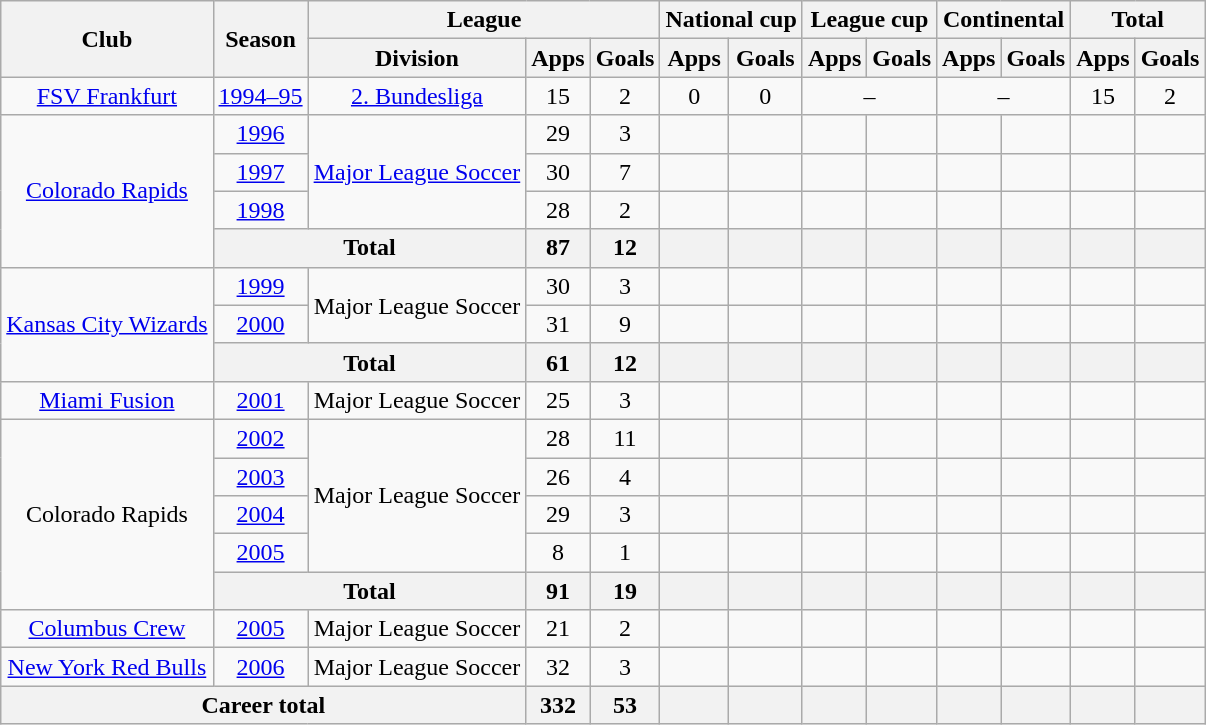<table class="wikitable" style="text-align:center">
<tr>
<th rowspan="2">Club</th>
<th rowspan="2">Season</th>
<th colspan="3">League</th>
<th colspan="2">National cup</th>
<th colspan="2">League cup</th>
<th colspan="2">Continental</th>
<th colspan="2">Total</th>
</tr>
<tr>
<th>Division</th>
<th>Apps</th>
<th>Goals</th>
<th>Apps</th>
<th>Goals</th>
<th>Apps</th>
<th>Goals</th>
<th>Apps</th>
<th>Goals</th>
<th>Apps</th>
<th>Goals</th>
</tr>
<tr>
<td><a href='#'>FSV Frankfurt</a></td>
<td><a href='#'>1994–95</a></td>
<td><a href='#'>2. Bundesliga</a></td>
<td>15</td>
<td>2</td>
<td>0</td>
<td>0</td>
<td colspan="2">–</td>
<td colspan="2">–</td>
<td>15</td>
<td>2</td>
</tr>
<tr>
<td rowspan="4"><a href='#'>Colorado Rapids</a></td>
<td><a href='#'>1996</a></td>
<td rowspan="3"><a href='#'>Major League Soccer</a></td>
<td>29</td>
<td>3</td>
<td></td>
<td></td>
<td></td>
<td></td>
<td></td>
<td></td>
<td></td>
<td></td>
</tr>
<tr>
<td><a href='#'>1997</a></td>
<td>30</td>
<td>7</td>
<td></td>
<td></td>
<td></td>
<td></td>
<td></td>
<td></td>
<td></td>
<td></td>
</tr>
<tr>
<td><a href='#'>1998</a></td>
<td>28</td>
<td>2</td>
<td></td>
<td></td>
<td></td>
<td></td>
<td></td>
<td></td>
<td></td>
<td></td>
</tr>
<tr>
<th colspan="2">Total</th>
<th>87</th>
<th>12</th>
<th></th>
<th></th>
<th></th>
<th></th>
<th></th>
<th></th>
<th></th>
<th></th>
</tr>
<tr>
<td rowspan="3"><a href='#'>Kansas City Wizards</a></td>
<td><a href='#'>1999</a></td>
<td rowspan="2">Major League Soccer</td>
<td>30</td>
<td>3</td>
<td></td>
<td></td>
<td></td>
<td></td>
<td></td>
<td></td>
<td></td>
<td></td>
</tr>
<tr>
<td><a href='#'>2000</a></td>
<td>31</td>
<td>9</td>
<td></td>
<td></td>
<td></td>
<td></td>
<td></td>
<td></td>
<td></td>
<td></td>
</tr>
<tr>
<th colspan="2">Total</th>
<th>61</th>
<th>12</th>
<th></th>
<th></th>
<th></th>
<th></th>
<th></th>
<th></th>
<th></th>
<th></th>
</tr>
<tr>
<td><a href='#'>Miami Fusion</a></td>
<td><a href='#'>2001</a></td>
<td>Major League Soccer</td>
<td>25</td>
<td>3</td>
<td></td>
<td></td>
<td></td>
<td></td>
<td></td>
<td></td>
<td></td>
<td></td>
</tr>
<tr>
<td rowspan="5">Colorado Rapids</td>
<td><a href='#'>2002</a></td>
<td rowspan="4">Major League Soccer</td>
<td>28</td>
<td>11</td>
<td></td>
<td></td>
<td></td>
<td></td>
<td></td>
<td></td>
<td></td>
<td></td>
</tr>
<tr>
<td><a href='#'>2003</a></td>
<td>26</td>
<td>4</td>
<td></td>
<td></td>
<td></td>
<td></td>
<td></td>
<td></td>
<td></td>
<td></td>
</tr>
<tr>
<td><a href='#'>2004</a></td>
<td>29</td>
<td>3</td>
<td></td>
<td></td>
<td></td>
<td></td>
<td></td>
<td></td>
<td></td>
<td></td>
</tr>
<tr>
<td><a href='#'>2005</a></td>
<td>8</td>
<td>1</td>
<td></td>
<td></td>
<td></td>
<td></td>
<td></td>
<td></td>
<td></td>
<td></td>
</tr>
<tr>
<th colspan="2">Total</th>
<th>91</th>
<th>19</th>
<th></th>
<th></th>
<th></th>
<th></th>
<th></th>
<th></th>
<th></th>
<th></th>
</tr>
<tr>
<td><a href='#'>Columbus Crew</a></td>
<td><a href='#'>2005</a></td>
<td>Major League Soccer</td>
<td>21</td>
<td>2</td>
<td></td>
<td></td>
<td></td>
<td></td>
<td></td>
<td></td>
<td></td>
<td></td>
</tr>
<tr>
<td><a href='#'>New York Red Bulls</a></td>
<td><a href='#'>2006</a></td>
<td>Major League Soccer</td>
<td>32</td>
<td>3</td>
<td></td>
<td></td>
<td></td>
<td></td>
<td></td>
<td></td>
<td></td>
<td></td>
</tr>
<tr>
<th colspan="3">Career total</th>
<th>332</th>
<th>53</th>
<th></th>
<th></th>
<th></th>
<th></th>
<th></th>
<th></th>
<th></th>
<th></th>
</tr>
</table>
